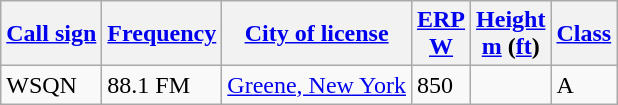<table class="wikitable sortable">
<tr>
<th><a href='#'>Call sign</a></th>
<th data-sort-type="number"><a href='#'>Frequency</a></th>
<th><a href='#'>City of license</a></th>
<th data-sort-type="number"><a href='#'>ERP</a><br><a href='#'>W</a></th>
<th data-sort-type="number"><a href='#'>Height</a><br><a href='#'>m</a> (<a href='#'>ft</a>)</th>
<th><a href='#'>Class</a></th>
</tr>
<tr>
<td>WSQN</td>
<td>88.1 FM</td>
<td><a href='#'>Greene, New York</a></td>
<td>850</td>
<td></td>
<td>A</td>
</tr>
</table>
